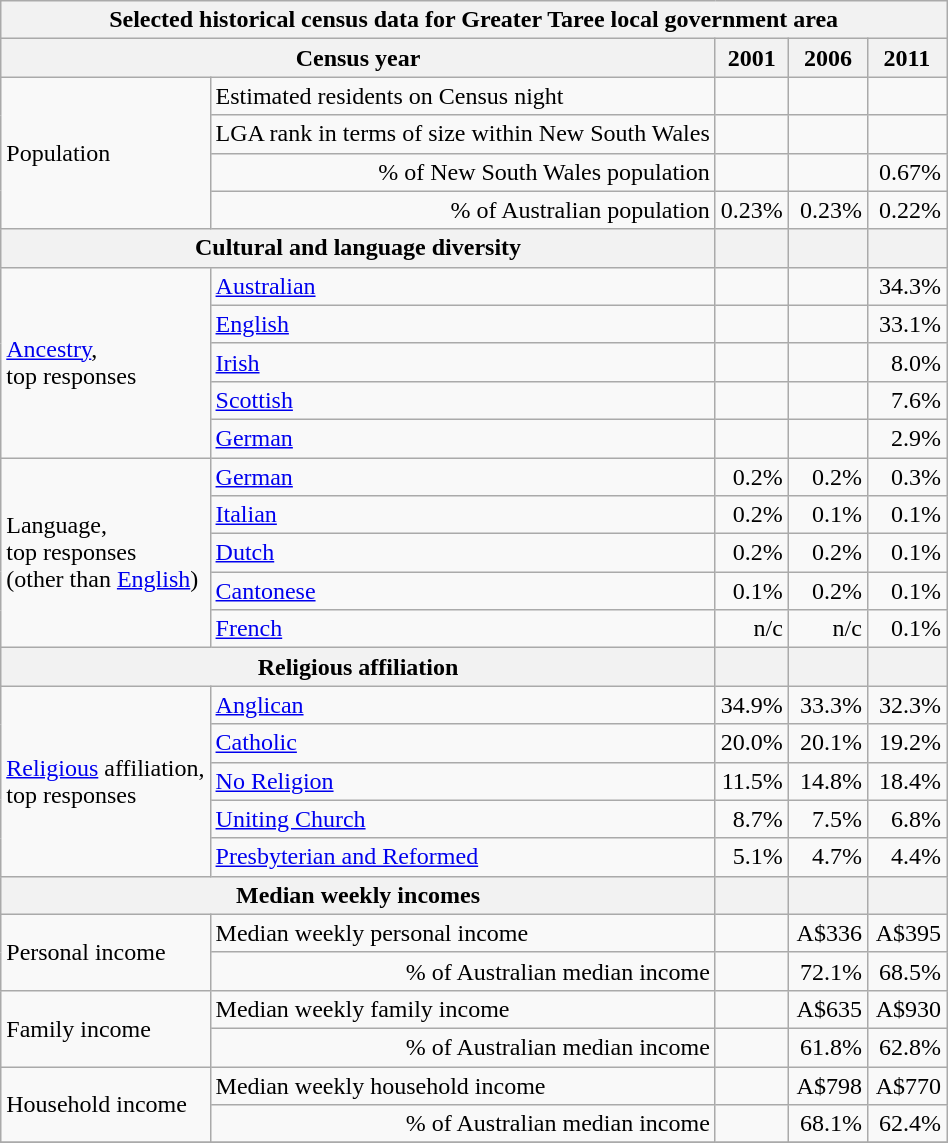<table class="wikitable">
<tr>
<th colspan=6>Selected historical census data for Greater Taree local government area</th>
</tr>
<tr>
<th colspan=3>Census year</th>
<th>2001</th>
<th>2006</th>
<th>2011</th>
</tr>
<tr>
<td rowspan=4 colspan="2">Population</td>
<td>Estimated residents on Census night</td>
<td align="right"></td>
<td align="right"></td>
<td align="right"></td>
</tr>
<tr>
<td align="right">LGA rank in terms of size within New South Wales</td>
<td align="right"></td>
<td align="right"><small></small></td>
<td align="right"><small></small></td>
</tr>
<tr>
<td align="right">% of New South Wales population</td>
<td align="right"></td>
<td align="right"></td>
<td align="right">0.67%</td>
</tr>
<tr>
<td align="right">% of Australian population</td>
<td align="right">0.23%</td>
<td align="right"> 0.23%</td>
<td align="right"> 0.22%</td>
</tr>
<tr>
<th colspan=3>Cultural and language diversity</th>
<th></th>
<th></th>
<th></th>
</tr>
<tr>
<td rowspan=5 colspan=2><a href='#'>Ancestry</a>,<br>top responses</td>
<td><a href='#'>Australian</a></td>
<td align="right"></td>
<td align="right"></td>
<td align="right">34.3%</td>
</tr>
<tr>
<td><a href='#'>English</a></td>
<td align="right"></td>
<td align="right"></td>
<td align="right">33.1%</td>
</tr>
<tr>
<td><a href='#'>Irish</a></td>
<td align="right"></td>
<td align="right"></td>
<td align="right">8.0%</td>
</tr>
<tr>
<td><a href='#'>Scottish</a></td>
<td align="right"></td>
<td align="right"></td>
<td align="right">7.6%</td>
</tr>
<tr>
<td><a href='#'>German</a></td>
<td align="right"></td>
<td align="right"></td>
<td align="right">2.9%</td>
</tr>
<tr>
<td rowspan=5 colspan=2>Language,<br>top responses<br>(other than <a href='#'>English</a>)</td>
<td><a href='#'>German</a></td>
<td align="right">0.2%</td>
<td align="right"> 0.2%</td>
<td align="right"> 0.3%</td>
</tr>
<tr>
<td><a href='#'>Italian</a></td>
<td align="right">0.2%</td>
<td align="right"> 0.1%</td>
<td align="right"> 0.1%</td>
</tr>
<tr>
<td><a href='#'>Dutch</a></td>
<td align="right">0.2%</td>
<td align="right"> 0.2%</td>
<td align="right"> 0.1%</td>
</tr>
<tr>
<td><a href='#'>Cantonese</a></td>
<td align="right">0.1%</td>
<td align="right"> 0.2%</td>
<td align="right"> 0.1%</td>
</tr>
<tr>
<td><a href='#'>French</a></td>
<td align="right">n/c</td>
<td align="right">n/c</td>
<td align="right"> 0.1%</td>
</tr>
<tr>
<th colspan=3>Religious affiliation</th>
<th></th>
<th></th>
<th></th>
</tr>
<tr>
<td rowspan=5 colspan=2><a href='#'>Religious</a> affiliation,<br>top responses</td>
<td><a href='#'>Anglican</a></td>
<td align="right">34.9%</td>
<td align="right"> 33.3%</td>
<td align="right"> 32.3%</td>
</tr>
<tr>
<td><a href='#'>Catholic</a></td>
<td align="right">20.0%</td>
<td align="right"> 20.1%</td>
<td align="right"> 19.2%</td>
</tr>
<tr>
<td><a href='#'>No Religion</a></td>
<td align="right">11.5%</td>
<td align="right"> 14.8%</td>
<td align="right"> 18.4%</td>
</tr>
<tr>
<td><a href='#'>Uniting Church</a></td>
<td align="right">8.7%</td>
<td align="right"> 7.5%</td>
<td align="right"> 6.8%</td>
</tr>
<tr>
<td><a href='#'>Presbyterian and Reformed</a></td>
<td align="right">5.1%</td>
<td align="right"> 4.7%</td>
<td align="right"> 4.4%</td>
</tr>
<tr>
<th colspan=3>Median weekly incomes</th>
<th></th>
<th></th>
<th></th>
</tr>
<tr>
<td rowspan=2 colspan=2>Personal income</td>
<td>Median weekly personal income</td>
<td align="right"></td>
<td align="right">A$336</td>
<td align="right">A$395</td>
</tr>
<tr>
<td align="right">% of Australian median income</td>
<td align="right"></td>
<td align="right">72.1%</td>
<td align="right">68.5%</td>
</tr>
<tr>
<td rowspan=2 colspan=2>Family income</td>
<td>Median weekly family income</td>
<td align="right"></td>
<td align="right">A$635</td>
<td align="right">A$930</td>
</tr>
<tr>
<td align="right">% of Australian median income</td>
<td align="right"></td>
<td align="right">61.8%</td>
<td align="right">62.8%</td>
</tr>
<tr>
<td rowspan=2 colspan=2>Household income</td>
<td>Median weekly household income</td>
<td align="right"></td>
<td align="right">A$798</td>
<td align="right">A$770</td>
</tr>
<tr>
<td align="right">% of Australian median income</td>
<td align="right"></td>
<td align="right">68.1%</td>
<td align="right">62.4%</td>
</tr>
<tr>
</tr>
</table>
